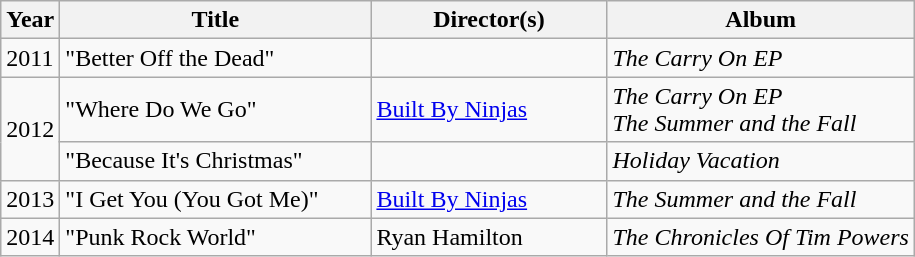<table class="wikitable">
<tr>
<th>Year</th>
<th style="width:200px;">Title</th>
<th style="width:150px;">Director(s)</th>
<th>Album</th>
</tr>
<tr>
<td>2011</td>
<td>"Better Off the Dead"</td>
<td></td>
<td><em>The Carry On EP</em></td>
</tr>
<tr>
<td rowspan="2">2012</td>
<td>"Where Do We Go"</td>
<td><a href='#'>Built By Ninjas</a></td>
<td><em>The Carry On EP</em><br><em>The Summer and the Fall</em></td>
</tr>
<tr>
<td>"Because It's Christmas"</td>
<td></td>
<td><em>Holiday Vacation</em></td>
</tr>
<tr>
<td>2013</td>
<td>"I Get You (You Got Me)"</td>
<td><a href='#'>Built By Ninjas</a></td>
<td><em>The Summer and the Fall</em></td>
</tr>
<tr>
<td>2014</td>
<td>"Punk Rock World"</td>
<td>Ryan Hamilton</td>
<td><em>The Chronicles Of Tim Powers</em></td>
</tr>
</table>
